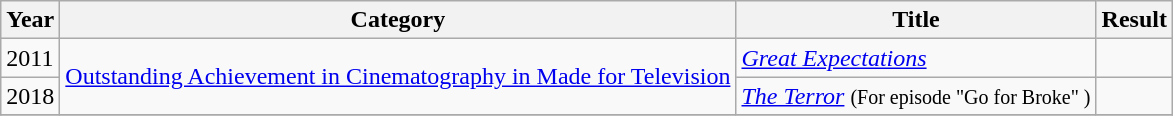<table class="wikitable">
<tr>
<th>Year</th>
<th>Category</th>
<th>Title</th>
<th>Result</th>
</tr>
<tr>
<td>2011</td>
<td rowspan=2><a href='#'>Outstanding Achievement in Cinematography in Made for Television</a></td>
<td><em><a href='#'>Great Expectations</a></em></td>
<td></td>
</tr>
<tr>
<td>2018</td>
<td><em><a href='#'>The Terror</a></em> <small>(For episode "Go for Broke" )</small></td>
<td></td>
</tr>
<tr>
</tr>
</table>
